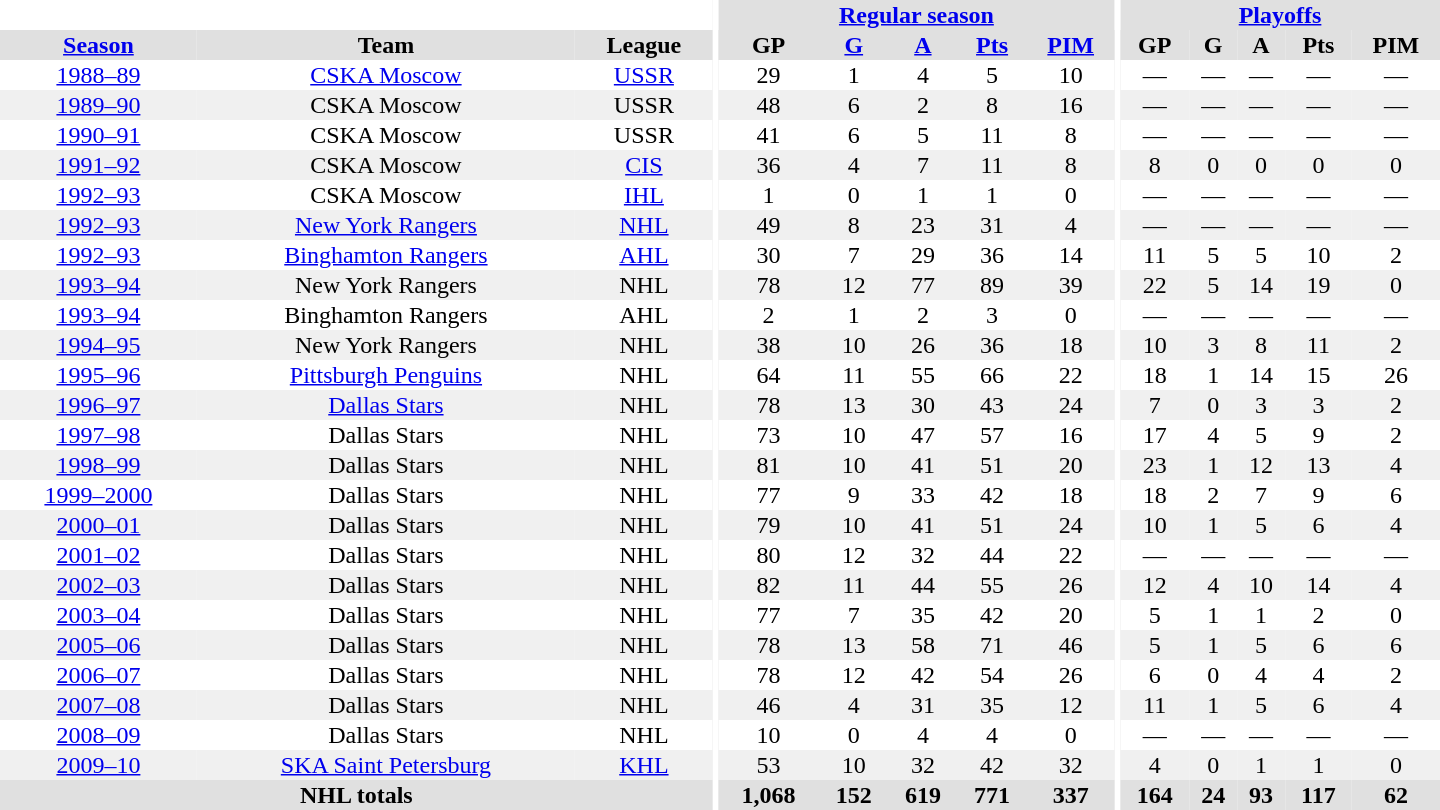<table border="0" cellpadding="1" cellspacing="0" style="text-align:center; width:60em">
<tr bgcolor="#e0e0e0">
<th colspan="3" bgcolor="#ffffff"></th>
<th rowspan="100" bgcolor="#ffffff"></th>
<th colspan="5"><a href='#'>Regular season</a></th>
<th rowspan="100" bgcolor="#ffffff"></th>
<th colspan="5"><a href='#'>Playoffs</a></th>
</tr>
<tr bgcolor="#e0e0e0">
<th><a href='#'>Season</a></th>
<th>Team</th>
<th>League</th>
<th>GP</th>
<th><a href='#'>G</a></th>
<th><a href='#'>A</a></th>
<th><a href='#'>Pts</a></th>
<th><a href='#'>PIM</a></th>
<th>GP</th>
<th>G</th>
<th>A</th>
<th>Pts</th>
<th>PIM</th>
</tr>
<tr>
<td><a href='#'>1988–89</a></td>
<td><a href='#'>CSKA Moscow</a></td>
<td><a href='#'>USSR</a></td>
<td>29</td>
<td>1</td>
<td>4</td>
<td>5</td>
<td>10</td>
<td>—</td>
<td>—</td>
<td>—</td>
<td>—</td>
<td>—</td>
</tr>
<tr bgcolor="#f0f0f0">
<td><a href='#'>1989–90</a></td>
<td>CSKA Moscow</td>
<td>USSR</td>
<td>48</td>
<td>6</td>
<td>2</td>
<td>8</td>
<td>16</td>
<td>—</td>
<td>—</td>
<td>—</td>
<td>—</td>
<td>—</td>
</tr>
<tr>
<td><a href='#'>1990–91</a></td>
<td>CSKA Moscow</td>
<td>USSR</td>
<td>41</td>
<td>6</td>
<td>5</td>
<td>11</td>
<td>8</td>
<td>—</td>
<td>—</td>
<td>—</td>
<td>—</td>
<td>—</td>
</tr>
<tr bgcolor="#f0f0f0">
<td><a href='#'>1991–92</a></td>
<td>CSKA Moscow</td>
<td><a href='#'>CIS</a></td>
<td>36</td>
<td>4</td>
<td>7</td>
<td>11</td>
<td>8</td>
<td>8</td>
<td>0</td>
<td>0</td>
<td>0</td>
<td>0</td>
</tr>
<tr>
<td><a href='#'>1992–93</a></td>
<td>CSKA Moscow</td>
<td><a href='#'>IHL</a></td>
<td>1</td>
<td>0</td>
<td>1</td>
<td>1</td>
<td>0</td>
<td>—</td>
<td>—</td>
<td>—</td>
<td>—</td>
<td>—</td>
</tr>
<tr bgcolor="#f0f0f0">
<td><a href='#'>1992–93</a></td>
<td><a href='#'>New York Rangers</a></td>
<td><a href='#'>NHL</a></td>
<td>49</td>
<td>8</td>
<td>23</td>
<td>31</td>
<td>4</td>
<td>—</td>
<td>—</td>
<td>—</td>
<td>—</td>
<td>—</td>
</tr>
<tr>
<td><a href='#'>1992–93</a></td>
<td><a href='#'>Binghamton Rangers</a></td>
<td><a href='#'>AHL</a></td>
<td>30</td>
<td>7</td>
<td>29</td>
<td>36</td>
<td>14</td>
<td>11</td>
<td>5</td>
<td>5</td>
<td>10</td>
<td>2</td>
</tr>
<tr bgcolor="#f0f0f0">
<td><a href='#'>1993–94</a></td>
<td>New York Rangers</td>
<td>NHL</td>
<td>78</td>
<td>12</td>
<td>77</td>
<td>89</td>
<td>39</td>
<td>22</td>
<td>5</td>
<td>14</td>
<td>19</td>
<td>0</td>
</tr>
<tr>
<td><a href='#'>1993–94</a></td>
<td>Binghamton Rangers</td>
<td>AHL</td>
<td>2</td>
<td>1</td>
<td>2</td>
<td>3</td>
<td>0</td>
<td>—</td>
<td>—</td>
<td>—</td>
<td>—</td>
<td>—</td>
</tr>
<tr bgcolor="#f0f0f0">
<td><a href='#'>1994–95</a></td>
<td>New York Rangers</td>
<td>NHL</td>
<td>38</td>
<td>10</td>
<td>26</td>
<td>36</td>
<td>18</td>
<td>10</td>
<td>3</td>
<td>8</td>
<td>11</td>
<td>2</td>
</tr>
<tr>
<td><a href='#'>1995–96</a></td>
<td><a href='#'>Pittsburgh Penguins</a></td>
<td>NHL</td>
<td>64</td>
<td>11</td>
<td>55</td>
<td>66</td>
<td>22</td>
<td>18</td>
<td>1</td>
<td>14</td>
<td>15</td>
<td>26</td>
</tr>
<tr bgcolor="#f0f0f0">
<td><a href='#'>1996–97</a></td>
<td><a href='#'>Dallas Stars</a></td>
<td>NHL</td>
<td>78</td>
<td>13</td>
<td>30</td>
<td>43</td>
<td>24</td>
<td>7</td>
<td>0</td>
<td>3</td>
<td>3</td>
<td>2</td>
</tr>
<tr>
<td><a href='#'>1997–98</a></td>
<td>Dallas Stars</td>
<td>NHL</td>
<td>73</td>
<td>10</td>
<td>47</td>
<td>57</td>
<td>16</td>
<td>17</td>
<td>4</td>
<td>5</td>
<td>9</td>
<td>2</td>
</tr>
<tr bgcolor="#f0f0f0">
<td><a href='#'>1998–99</a></td>
<td>Dallas Stars</td>
<td>NHL</td>
<td>81</td>
<td>10</td>
<td>41</td>
<td>51</td>
<td>20</td>
<td>23</td>
<td>1</td>
<td>12</td>
<td>13</td>
<td>4</td>
</tr>
<tr>
<td><a href='#'>1999–2000</a></td>
<td>Dallas Stars</td>
<td>NHL</td>
<td>77</td>
<td>9</td>
<td>33</td>
<td>42</td>
<td>18</td>
<td>18</td>
<td>2</td>
<td>7</td>
<td>9</td>
<td>6</td>
</tr>
<tr bgcolor="#f0f0f0">
<td><a href='#'>2000–01</a></td>
<td>Dallas Stars</td>
<td>NHL</td>
<td>79</td>
<td>10</td>
<td>41</td>
<td>51</td>
<td>24</td>
<td>10</td>
<td>1</td>
<td>5</td>
<td>6</td>
<td>4</td>
</tr>
<tr>
<td><a href='#'>2001–02</a></td>
<td>Dallas Stars</td>
<td>NHL</td>
<td>80</td>
<td>12</td>
<td>32</td>
<td>44</td>
<td>22</td>
<td>—</td>
<td>—</td>
<td>—</td>
<td>—</td>
<td>—</td>
</tr>
<tr bgcolor="#f0f0f0">
<td><a href='#'>2002–03</a></td>
<td>Dallas Stars</td>
<td>NHL</td>
<td>82</td>
<td>11</td>
<td>44</td>
<td>55</td>
<td>26</td>
<td>12</td>
<td>4</td>
<td>10</td>
<td>14</td>
<td>4</td>
</tr>
<tr>
<td><a href='#'>2003–04</a></td>
<td>Dallas Stars</td>
<td>NHL</td>
<td>77</td>
<td>7</td>
<td>35</td>
<td>42</td>
<td>20</td>
<td>5</td>
<td>1</td>
<td>1</td>
<td>2</td>
<td>0</td>
</tr>
<tr bgcolor="#f0f0f0">
<td><a href='#'>2005–06</a></td>
<td>Dallas Stars</td>
<td>NHL</td>
<td>78</td>
<td>13</td>
<td>58</td>
<td>71</td>
<td>46</td>
<td>5</td>
<td>1</td>
<td>5</td>
<td>6</td>
<td>6</td>
</tr>
<tr>
<td><a href='#'>2006–07</a></td>
<td>Dallas Stars</td>
<td>NHL</td>
<td>78</td>
<td>12</td>
<td>42</td>
<td>54</td>
<td>26</td>
<td>6</td>
<td>0</td>
<td>4</td>
<td>4</td>
<td>2</td>
</tr>
<tr bgcolor="#f0f0f0">
<td><a href='#'>2007–08</a></td>
<td>Dallas Stars</td>
<td>NHL</td>
<td>46</td>
<td>4</td>
<td>31</td>
<td>35</td>
<td>12</td>
<td>11</td>
<td>1</td>
<td>5</td>
<td>6</td>
<td>4</td>
</tr>
<tr>
<td><a href='#'>2008–09</a></td>
<td>Dallas Stars</td>
<td>NHL</td>
<td>10</td>
<td>0</td>
<td>4</td>
<td>4</td>
<td>0</td>
<td>—</td>
<td>—</td>
<td>—</td>
<td>—</td>
<td>—</td>
</tr>
<tr bgcolor="#f0f0f0">
<td><a href='#'>2009–10</a></td>
<td><a href='#'>SKA Saint Petersburg</a></td>
<td><a href='#'>KHL</a></td>
<td>53</td>
<td>10</td>
<td>32</td>
<td>42</td>
<td>32</td>
<td>4</td>
<td>0</td>
<td>1</td>
<td>1</td>
<td>0</td>
</tr>
<tr bgcolor="#e0e0e0">
<th colspan="3">NHL totals</th>
<th>1,068</th>
<th>152</th>
<th>619</th>
<th>771</th>
<th>337</th>
<th>164</th>
<th>24</th>
<th>93</th>
<th>117</th>
<th>62</th>
</tr>
</table>
